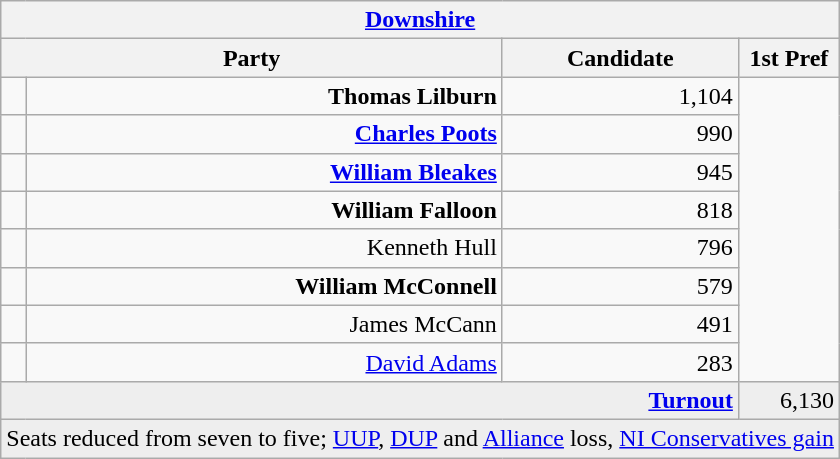<table class="wikitable">
<tr>
<th colspan="4" align="center"><a href='#'>Downshire</a></th>
</tr>
<tr>
<th colspan="2" align="center" width=200>Party</th>
<th width=150>Candidate</th>
<th width=60>1st Pref</th>
</tr>
<tr>
<td></td>
<td align="right"><strong>Thomas Lilburn</strong></td>
<td align="right">1,104</td>
</tr>
<tr>
<td></td>
<td align="right"><strong><a href='#'>Charles Poots</a></strong></td>
<td align="right">990</td>
</tr>
<tr>
<td></td>
<td align="right"><strong><a href='#'>William Bleakes</a></strong></td>
<td align="right">945</td>
</tr>
<tr>
<td></td>
<td align="right"><strong>William Falloon</strong></td>
<td align="right">818</td>
</tr>
<tr>
<td></td>
<td align="right">Kenneth Hull</td>
<td align="right">796</td>
</tr>
<tr>
<td></td>
<td align="right"><strong>William McConnell</strong></td>
<td align="right">579</td>
</tr>
<tr>
<td></td>
<td align="right">James McCann</td>
<td align="right">491</td>
</tr>
<tr>
<td></td>
<td align="right"><a href='#'>David Adams</a></td>
<td align="right">283</td>
</tr>
<tr bgcolor="EEEEEE">
<td colspan=3 align="right"><strong><a href='#'>Turnout</a></strong></td>
<td align="right">6,130</td>
</tr>
<tr bgcolor="EEEEEE">
<td colspan=4>Seats reduced from seven to five; <a href='#'>UUP</a>, <a href='#'>DUP</a> and <a href='#'>Alliance</a> loss, <a href='#'>NI Conservatives gain</a></td>
</tr>
</table>
